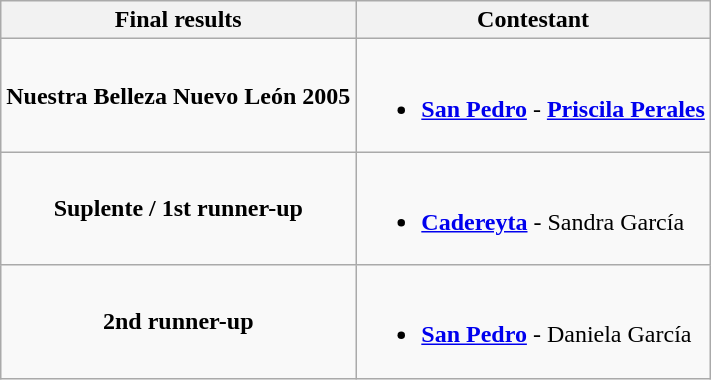<table class="wikitable">
<tr>
<th>Final results</th>
<th>Contestant</th>
</tr>
<tr>
<td align="center"><strong>Nuestra Belleza Nuevo León 2005</strong></td>
<td><br><ul><li><strong><a href='#'>San Pedro</a></strong> - <strong><a href='#'>Priscila Perales</a></strong></li></ul></td>
</tr>
<tr>
<td align="center"><strong>Suplente / 1st runner-up</strong></td>
<td><br><ul><li><strong><a href='#'>Cadereyta</a></strong> - Sandra García</li></ul></td>
</tr>
<tr>
<td align="center"><strong>2nd runner-up</strong></td>
<td><br><ul><li><strong><a href='#'>San Pedro</a></strong> - Daniela García</li></ul></td>
</tr>
</table>
